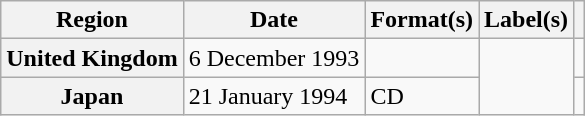<table class="wikitable plainrowheaders">
<tr>
<th scope="col">Region</th>
<th scope="col">Date</th>
<th scope="col">Format(s)</th>
<th scope="col">Label(s)</th>
<th scope="col"></th>
</tr>
<tr>
<th scope="row">United Kingdom</th>
<td>6 December 1993</td>
<td></td>
<td rowspan="2"></td>
<td></td>
</tr>
<tr>
<th scope="row">Japan</th>
<td>21 January 1994</td>
<td>CD</td>
<td></td>
</tr>
</table>
